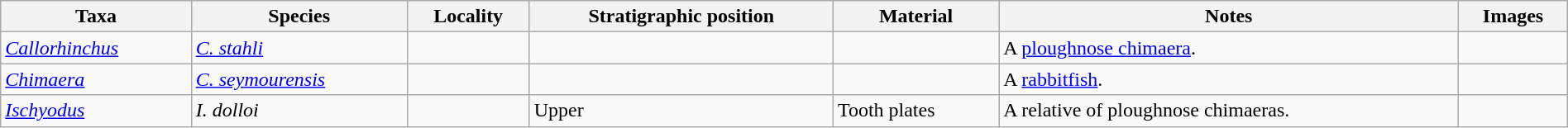<table class="wikitable sortable" align="center" width="100%">
<tr>
<th>Taxa</th>
<th>Species</th>
<th>Locality</th>
<th>Stratigraphic position</th>
<th>Material</th>
<th>Notes</th>
<th>Images</th>
</tr>
<tr>
<td><em><a href='#'>Callorhinchus</a></em></td>
<td><em><a href='#'>C. stahli</a></em></td>
<td></td>
<td></td>
<td></td>
<td>A <a href='#'>ploughnose chimaera</a>.</td>
<td></td>
</tr>
<tr>
<td><em><a href='#'>Chimaera</a></em></td>
<td><em><a href='#'>C. seymourensis</a></em></td>
<td></td>
<td></td>
<td></td>
<td>A <a href='#'>rabbitfish</a>.</td>
<td></td>
</tr>
<tr>
<td><em><a href='#'>Ischyodus</a></em></td>
<td><em>I. dolloi</em></td>
<td></td>
<td>Upper</td>
<td>Tooth plates</td>
<td>A relative of ploughnose chimaeras.</td>
<td></td>
</tr>
</table>
